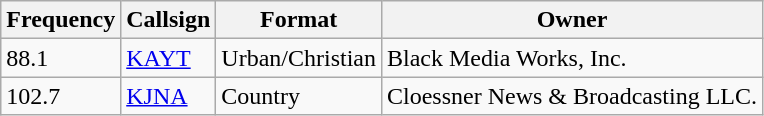<table class="wikitable">
<tr>
<th>Frequency</th>
<th>Callsign</th>
<th>Format</th>
<th>Owner</th>
</tr>
<tr>
<td>88.1</td>
<td><a href='#'>KAYT</a></td>
<td>Urban/Christian</td>
<td>Black Media Works, Inc.</td>
</tr>
<tr>
<td>102.7</td>
<td><a href='#'>KJNA</a></td>
<td>Country</td>
<td>Cloessner News & Broadcasting LLC.</td>
</tr>
</table>
